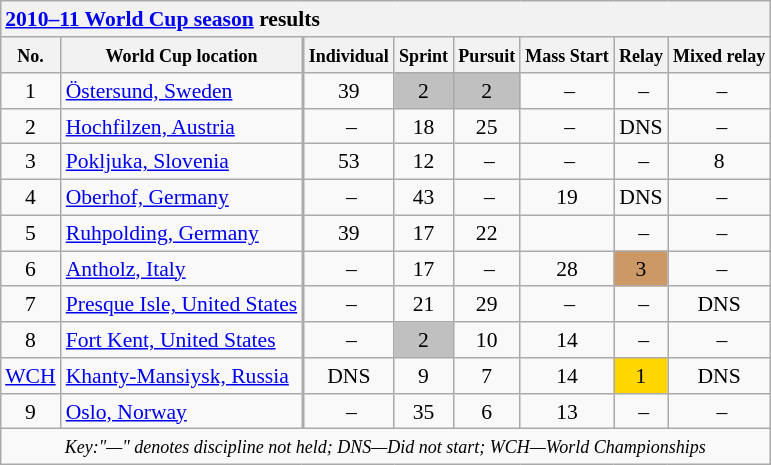<table class="wikitable collapsible collapsed" style="font-size:90%; text-align:center; float: right;  border: 1px; margin: 1em 0 1em 1em">
<tr>
<th colspan="9" style="white-space:nowrap; text-align:left;"><a href='#'>2010–11 World Cup season</a> results  </th>
</tr>
<tr>
<th><small>No.</small></th>
<th><small>World Cup location</small></th>
<td rowspan="11" style="border-bottom-width:2x; padding:0;"></td>
<th><small>Individual</small></th>
<th><small>Sprint</small></th>
<th><small>Pursuit</small></th>
<th><small>Mass Start</small></th>
<th><small>Relay</small></th>
<th><small>Mixed relay</small></th>
</tr>
<tr>
<td>1</td>
<td align="left"><a href='#'>Östersund, Sweden</a></td>
<td>39</td>
<td bgcolor="silver">2</td>
<td bgcolor="silver">2</td>
<td> –</td>
<td> –</td>
<td> –</td>
</tr>
<tr>
<td>2</td>
<td align="left"><a href='#'>Hochfilzen, Austria</a></td>
<td> –</td>
<td>18</td>
<td>25</td>
<td> –</td>
<td>DNS</td>
<td> –</td>
</tr>
<tr>
<td>3</td>
<td align="left"><a href='#'>Pokljuka, Slovenia</a></td>
<td>53</td>
<td>12</td>
<td> –</td>
<td> –</td>
<td> –</td>
<td>8</td>
</tr>
<tr>
<td>4</td>
<td align="left"><a href='#'>Oberhof, Germany</a></td>
<td> –</td>
<td>43</td>
<td> –</td>
<td>19</td>
<td>DNS</td>
<td> –</td>
</tr>
<tr>
<td>5</td>
<td align="left"><a href='#'>Ruhpolding, Germany</a></td>
<td>39</td>
<td>17</td>
<td>22</td>
<td></td>
<td> –</td>
<td> –</td>
</tr>
<tr>
<td>6</td>
<td align="left"><a href='#'>Antholz, Italy</a></td>
<td> –</td>
<td>17</td>
<td> –</td>
<td>28</td>
<td style="background:#CC9966;">3</td>
<td> –</td>
</tr>
<tr>
<td>7</td>
<td align="left"><a href='#'>Presque Isle, United States</a></td>
<td> –</td>
<td>21</td>
<td>29</td>
<td> –</td>
<td> –</td>
<td>DNS</td>
</tr>
<tr>
<td>8</td>
<td align="left"><a href='#'>Fort Kent, United States</a></td>
<td> –</td>
<td bgcolor="silver">2</td>
<td>10</td>
<td>14</td>
<td> –</td>
<td> –</td>
</tr>
<tr>
<td><a href='#'>WCH</a></td>
<td align="left"><a href='#'>Khanty-Mansiysk, Russia</a></td>
<td>DNS</td>
<td>9</td>
<td>7</td>
<td>14</td>
<td bgcolor="gold">1</td>
<td>DNS</td>
</tr>
<tr>
<td>9</td>
<td align="left"><a href='#'>Oslo, Norway</a></td>
<td> –</td>
<td>35</td>
<td>6</td>
<td>13</td>
<td> –</td>
<td> –</td>
</tr>
<tr>
<td align="center" colspan=9><small><em>Key:"—" denotes discipline not held; DNS—Did not start; WCH—World Championships</em></small></td>
</tr>
<tr>
</tr>
</table>
